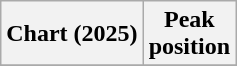<table class="wikitable plainrowheaders" style="text-align:center">
<tr>
<th scope="col">Chart (2025)</th>
<th scope="col">Peak<br>position</th>
</tr>
<tr>
</tr>
</table>
